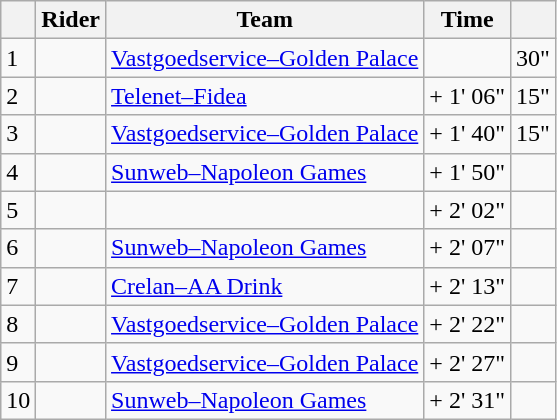<table class="wikitable">
<tr>
<th></th>
<th>Rider</th>
<th>Team</th>
<th>Time</th>
<th></th>
</tr>
<tr>
<td>1</td>
<td></td>
<td><a href='#'>Vastgoedservice–Golden Palace</a></td>
<td align="right"></td>
<td align="right">30"</td>
</tr>
<tr>
<td>2</td>
<td></td>
<td><a href='#'>Telenet–Fidea</a></td>
<td align="right">+ 1' 06"</td>
<td align="right">15"</td>
</tr>
<tr>
<td>3</td>
<td></td>
<td><a href='#'>Vastgoedservice–Golden Palace</a></td>
<td align="right">+ 1' 40"</td>
<td align="right">15"</td>
</tr>
<tr>
<td>4</td>
<td></td>
<td><a href='#'>Sunweb–Napoleon Games</a></td>
<td align="right">+ 1' 50"</td>
<td></td>
</tr>
<tr>
<td>5</td>
<td></td>
<td></td>
<td align="right">+ 2' 02"</td>
<td></td>
</tr>
<tr>
<td>6</td>
<td></td>
<td><a href='#'>Sunweb–Napoleon Games</a></td>
<td align="right">+ 2' 07"</td>
<td></td>
</tr>
<tr>
<td>7</td>
<td></td>
<td><a href='#'>Crelan–AA Drink</a></td>
<td align="right">+ 2' 13"</td>
<td></td>
</tr>
<tr>
<td>8</td>
<td></td>
<td><a href='#'>Vastgoedservice–Golden Palace</a></td>
<td align="right">+ 2' 22"</td>
<td></td>
</tr>
<tr>
<td>9</td>
<td></td>
<td><a href='#'>Vastgoedservice–Golden Palace</a></td>
<td align="right">+ 2' 27"</td>
<td></td>
</tr>
<tr>
<td>10</td>
<td></td>
<td><a href='#'>Sunweb–Napoleon Games</a></td>
<td align="right">+ 2' 31"</td>
<td></td>
</tr>
</table>
